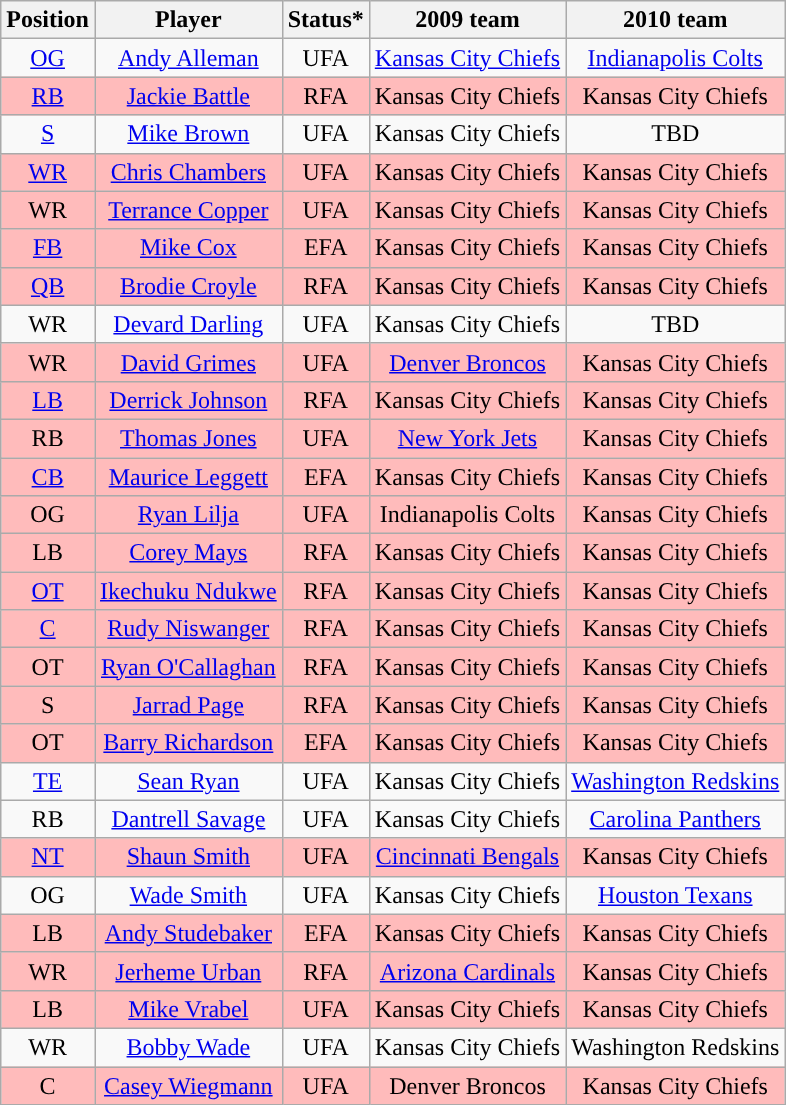<table class="wikitable sortable">
<tr>
<th>Position</th>
<th>Player</th>
<th>Status*</th>
<th>2009 team</th>
<th>2010 team</th>
</tr>
<tr style="text-align:center;">
<td><a href='#'>OG</a></td>
<td><a href='#'>Andy Alleman</a></td>
<td>UFA</td>
<td><a href='#'>Kansas City Chiefs</a></td>
<td><a href='#'>Indianapolis Colts</a></td>
</tr>
<tr style="text-align:center; background:#fbb;">
<td><a href='#'>RB</a></td>
<td><a href='#'>Jackie Battle</a></td>
<td>RFA</td>
<td>Kansas City Chiefs</td>
<td>Kansas City Chiefs</td>
</tr>
<tr style="text-align:center;">
<td><a href='#'>S</a></td>
<td><a href='#'>Mike Brown</a></td>
<td>UFA</td>
<td>Kansas City Chiefs</td>
<td>TBD</td>
</tr>
<tr style="text-align:center; background:#fbb;">
<td><a href='#'>WR</a></td>
<td><a href='#'>Chris Chambers</a></td>
<td>UFA</td>
<td>Kansas City Chiefs</td>
<td>Kansas City Chiefs</td>
</tr>
<tr style="text-align:center; background:#fbb;">
<td>WR</td>
<td><a href='#'>Terrance Copper</a></td>
<td>UFA</td>
<td>Kansas City Chiefs</td>
<td>Kansas City Chiefs</td>
</tr>
<tr style="text-align:center; background:#fbb;">
<td><a href='#'>FB</a></td>
<td><a href='#'>Mike Cox</a></td>
<td>EFA</td>
<td>Kansas City Chiefs</td>
<td>Kansas City Chiefs</td>
</tr>
<tr style="text-align:center; background:#fbb;">
<td><a href='#'>QB</a></td>
<td><a href='#'>Brodie Croyle</a></td>
<td>RFA</td>
<td>Kansas City Chiefs</td>
<td>Kansas City Chiefs</td>
</tr>
<tr style="text-align:center;">
<td>WR</td>
<td><a href='#'>Devard Darling</a></td>
<td>UFA</td>
<td>Kansas City Chiefs</td>
<td>TBD</td>
</tr>
<tr style="text-align:center; background:#fbb;">
<td>WR</td>
<td><a href='#'>David Grimes</a></td>
<td>UFA</td>
<td><a href='#'>Denver Broncos</a></td>
<td>Kansas City Chiefs</td>
</tr>
<tr style="text-align:center; background:#fbb;">
<td><a href='#'>LB</a></td>
<td><a href='#'>Derrick Johnson</a></td>
<td>RFA</td>
<td>Kansas City Chiefs</td>
<td>Kansas City Chiefs</td>
</tr>
<tr style="text-align:center; background:#fbb;">
<td>RB</td>
<td><a href='#'>Thomas Jones</a></td>
<td>UFA</td>
<td><a href='#'>New York Jets</a></td>
<td>Kansas City Chiefs</td>
</tr>
<tr style="text-align:center; background:#fbb;">
<td><a href='#'>CB</a></td>
<td><a href='#'>Maurice Leggett</a></td>
<td>EFA</td>
<td>Kansas City Chiefs</td>
<td>Kansas City Chiefs</td>
</tr>
<tr style="text-align:center; background:#fbb;">
<td>OG</td>
<td><a href='#'>Ryan Lilja</a></td>
<td>UFA</td>
<td>Indianapolis Colts</td>
<td>Kansas City Chiefs</td>
</tr>
<tr style="text-align:center; background:#fbb;">
<td>LB</td>
<td><a href='#'>Corey Mays</a></td>
<td>RFA</td>
<td>Kansas City Chiefs</td>
<td>Kansas City Chiefs</td>
</tr>
<tr style="text-align:center; background:#fbb;">
<td><a href='#'>OT</a></td>
<td><a href='#'>Ikechuku Ndukwe</a></td>
<td>RFA</td>
<td>Kansas City Chiefs</td>
<td>Kansas City Chiefs</td>
</tr>
<tr style="text-align:center; background:#fbb;">
<td><a href='#'>C</a></td>
<td><a href='#'>Rudy Niswanger</a></td>
<td>RFA</td>
<td>Kansas City Chiefs</td>
<td>Kansas City Chiefs</td>
</tr>
<tr style="text-align:center; background:#fbb;">
<td>OT</td>
<td><a href='#'>Ryan O'Callaghan</a></td>
<td>RFA</td>
<td>Kansas City Chiefs</td>
<td>Kansas City Chiefs</td>
</tr>
<tr style="text-align:center; background:#fbb;">
<td>S</td>
<td><a href='#'>Jarrad Page</a></td>
<td>RFA</td>
<td>Kansas City Chiefs</td>
<td>Kansas City Chiefs</td>
</tr>
<tr style="text-align:center; background:#fbb;">
<td>OT</td>
<td><a href='#'>Barry Richardson</a></td>
<td>EFA</td>
<td>Kansas City Chiefs</td>
<td>Kansas City Chiefs</td>
</tr>
<tr style="text-align:center;">
<td><a href='#'>TE</a></td>
<td><a href='#'>Sean Ryan</a></td>
<td>UFA</td>
<td>Kansas City Chiefs</td>
<td><a href='#'>Washington Redskins</a></td>
</tr>
<tr style="text-align:center;">
<td>RB</td>
<td><a href='#'>Dantrell Savage</a></td>
<td>UFA</td>
<td>Kansas City Chiefs</td>
<td><a href='#'>Carolina Panthers</a></td>
</tr>
<tr style="text-align:center; background:#fbb;">
<td><a href='#'>NT</a></td>
<td><a href='#'>Shaun Smith</a></td>
<td>UFA</td>
<td><a href='#'>Cincinnati Bengals</a></td>
<td>Kansas City Chiefs</td>
</tr>
<tr style="text-align:center;">
<td>OG</td>
<td><a href='#'>Wade Smith</a></td>
<td>UFA</td>
<td>Kansas City Chiefs</td>
<td><a href='#'>Houston Texans</a></td>
</tr>
<tr style="text-align:center; background:#fbb;">
<td>LB</td>
<td><a href='#'>Andy Studebaker</a></td>
<td>EFA</td>
<td>Kansas City Chiefs</td>
<td>Kansas City Chiefs</td>
</tr>
<tr style="text-align:center; background:#fbb;">
<td>WR</td>
<td><a href='#'>Jerheme Urban</a></td>
<td>RFA</td>
<td><a href='#'>Arizona Cardinals</a></td>
<td>Kansas City Chiefs</td>
</tr>
<tr style="text-align:center; background:#fbb;">
<td>LB</td>
<td><a href='#'>Mike Vrabel</a></td>
<td>UFA</td>
<td>Kansas City Chiefs</td>
<td>Kansas City Chiefs</td>
</tr>
<tr style="text-align:center;">
<td>WR</td>
<td><a href='#'>Bobby Wade</a></td>
<td>UFA</td>
<td>Kansas City Chiefs</td>
<td>Washington Redskins</td>
</tr>
<tr style="text-align:center; background:#fbb;">
<td>C</td>
<td><a href='#'>Casey Wiegmann</a></td>
<td>UFA</td>
<td>Denver Broncos</td>
<td>Kansas City Chiefs</td>
</tr>
</table>
